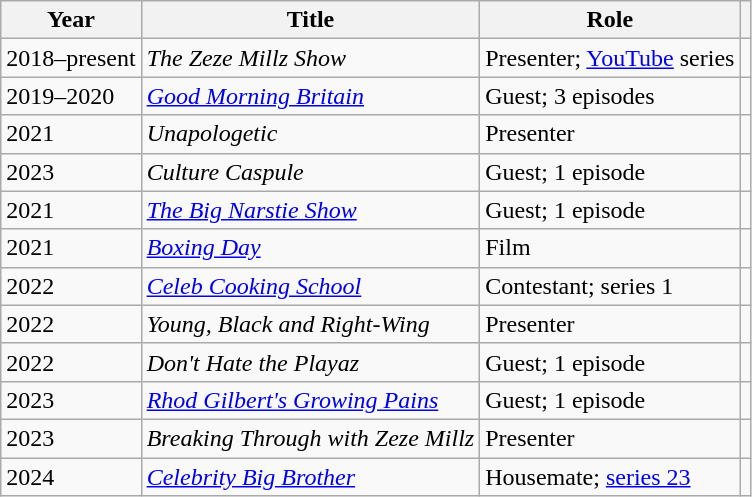<table class="wikitable plainrowheaders sortable">
<tr>
<th>Year</th>
<th>Title</th>
<th>Role</th>
<th class="unsortable"></th>
</tr>
<tr>
<td>2018–present</td>
<td><em>The Zeze Millz Show</em></td>
<td>Presenter; <a href='#'>YouTube</a> series</td>
<td align="center"></td>
</tr>
<tr>
<td>2019–2020</td>
<td><em><a href='#'>Good Morning Britain</a></em></td>
<td>Guest; 3 episodes</td>
<td align="center"></td>
</tr>
<tr>
<td>2021</td>
<td><em>Unapologetic</em></td>
<td>Presenter</td>
<td align="center"></td>
</tr>
<tr>
<td>2023</td>
<td><em>Culture Caspule</em></td>
<td>Guest; 1 episode</td>
<td align="center"></td>
</tr>
<tr>
<td>2021</td>
<td><em><a href='#'>The Big Narstie Show</a></em></td>
<td>Guest; 1 episode</td>
<td align="center"></td>
</tr>
<tr>
<td>2021</td>
<td><em><a href='#'>Boxing Day</a></em></td>
<td>Film</td>
<td align="center"></td>
</tr>
<tr>
<td>2022</td>
<td><em><a href='#'>Celeb Cooking School</a></em></td>
<td>Contestant; series 1</td>
<td align="center"></td>
</tr>
<tr>
<td>2022</td>
<td><em>Young, Black and Right-Wing</em></td>
<td>Presenter</td>
<td align="center"></td>
</tr>
<tr>
<td>2022</td>
<td><em>Don't Hate the Playaz</em></td>
<td>Guest; 1 episode</td>
<td align="center"></td>
</tr>
<tr>
<td>2023</td>
<td><em><a href='#'>Rhod Gilbert's Growing Pains</a></em></td>
<td>Guest; 1 episode</td>
<td align="center"></td>
</tr>
<tr>
<td>2023</td>
<td><em>Breaking Through with Zeze Millz</em></td>
<td>Presenter</td>
<td align="center"></td>
</tr>
<tr>
<td>2024</td>
<td><em><a href='#'>Celebrity Big Brother</a></em></td>
<td>Housemate; <a href='#'>series 23</a></td>
<td align="center"></td>
</tr>
</table>
